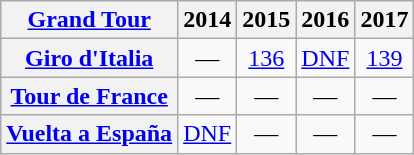<table class="wikitable plainrowheaders">
<tr>
<th scope="col"><a href='#'>Grand Tour</a></th>
<th scope="col">2014</th>
<th scope="col">2015</th>
<th scope="col">2016</th>
<th scope="col">2017</th>
</tr>
<tr style="text-align:center;">
<th scope="row"> <a href='#'>Giro d'Italia</a></th>
<td>—</td>
<td><a href='#'>136</a></td>
<td><a href='#'>DNF</a></td>
<td><a href='#'>139</a></td>
</tr>
<tr style="text-align:center;">
<th scope="row"> <a href='#'>Tour de France</a></th>
<td>—</td>
<td>—</td>
<td>—</td>
<td>—</td>
</tr>
<tr style="text-align:center;">
<th scope="row"> <a href='#'>Vuelta a España</a></th>
<td><a href='#'>DNF</a></td>
<td>—</td>
<td>—</td>
<td>—</td>
</tr>
</table>
